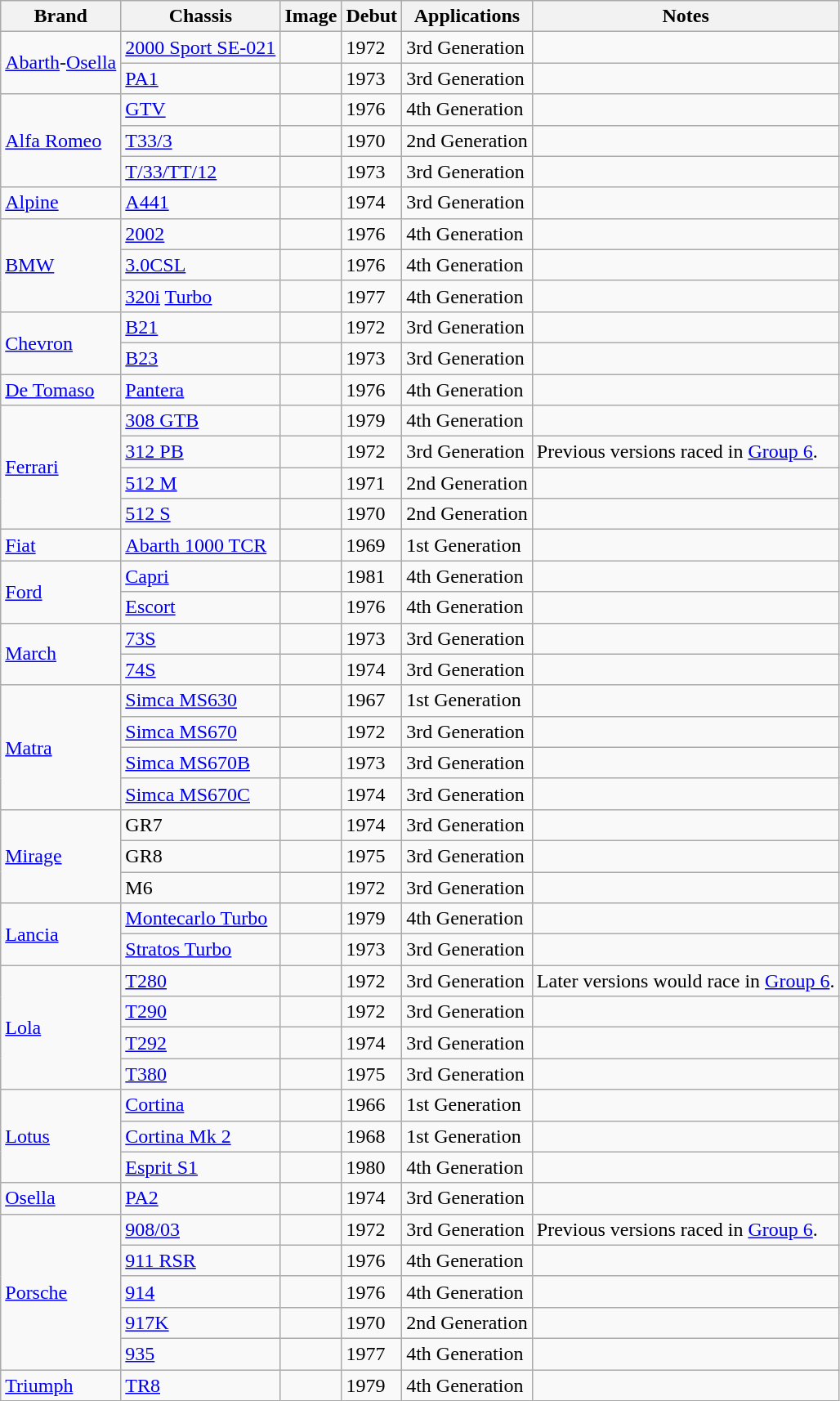<table class="wikitable">
<tr>
<th>Brand</th>
<th>Chassis</th>
<th>Image</th>
<th>Debut</th>
<th>Applications</th>
<th>Notes</th>
</tr>
<tr>
<td rowspan="2"><a href='#'>Abarth</a>-<a href='#'>Osella</a></td>
<td><a href='#'>2000 Sport SE-021</a></td>
<td></td>
<td>1972</td>
<td>3rd Generation</td>
<td></td>
</tr>
<tr>
<td><a href='#'>PA1</a></td>
<td></td>
<td>1973</td>
<td>3rd Generation</td>
<td></td>
</tr>
<tr>
<td rowspan="3"><a href='#'>Alfa Romeo</a></td>
<td><a href='#'>GTV</a></td>
<td></td>
<td>1976</td>
<td>4th Generation</td>
<td></td>
</tr>
<tr>
<td><a href='#'>T33/3</a></td>
<td></td>
<td>1970</td>
<td>2nd Generation</td>
<td></td>
</tr>
<tr>
<td><a href='#'>T/33/TT/12</a></td>
<td></td>
<td>1973</td>
<td>3rd Generation</td>
<td></td>
</tr>
<tr>
<td><a href='#'>Alpine</a></td>
<td><a href='#'>A441</a></td>
<td></td>
<td>1974</td>
<td>3rd Generation</td>
<td></td>
</tr>
<tr>
<td rowspan="3"><a href='#'>BMW</a></td>
<td><a href='#'>2002</a></td>
<td></td>
<td>1976</td>
<td>4th Generation</td>
<td></td>
</tr>
<tr>
<td><a href='#'>3.0CSL</a></td>
<td></td>
<td>1976</td>
<td>4th Generation</td>
<td></td>
</tr>
<tr>
<td><a href='#'>320i</a> <a href='#'>Turbo</a></td>
<td></td>
<td>1977</td>
<td>4th Generation</td>
<td></td>
</tr>
<tr>
<td rowspan="2"><a href='#'>Chevron</a></td>
<td><a href='#'>B21</a></td>
<td></td>
<td>1972</td>
<td>3rd Generation</td>
<td></td>
</tr>
<tr>
<td><a href='#'>B23</a></td>
<td></td>
<td>1973</td>
<td>3rd Generation</td>
<td></td>
</tr>
<tr>
<td><a href='#'>De Tomaso</a></td>
<td><a href='#'>Pantera</a></td>
<td></td>
<td>1976</td>
<td>4th Generation</td>
<td></td>
</tr>
<tr>
<td rowspan="4"><a href='#'>Ferrari</a></td>
<td><a href='#'>308 GTB</a></td>
<td></td>
<td>1979</td>
<td>4th Generation</td>
<td></td>
</tr>
<tr>
<td><a href='#'>312 PB</a></td>
<td></td>
<td>1972</td>
<td>3rd Generation</td>
<td>Previous versions raced in <a href='#'>Group 6</a>.</td>
</tr>
<tr>
<td><a href='#'>512 M</a></td>
<td></td>
<td>1971</td>
<td>2nd Generation</td>
<td></td>
</tr>
<tr>
<td><a href='#'>512 S</a></td>
<td></td>
<td>1970</td>
<td>2nd Generation</td>
<td></td>
</tr>
<tr>
<td><a href='#'>Fiat</a></td>
<td><a href='#'>Abarth 1000 TCR</a></td>
<td></td>
<td>1969</td>
<td>1st Generation</td>
<td></td>
</tr>
<tr>
<td rowspan="2"><a href='#'>Ford</a></td>
<td><a href='#'>Capri</a></td>
<td></td>
<td>1981</td>
<td>4th Generation</td>
<td></td>
</tr>
<tr>
<td><a href='#'>Escort</a></td>
<td></td>
<td>1976</td>
<td>4th Generation</td>
<td></td>
</tr>
<tr>
<td rowspan="2"><a href='#'>March</a></td>
<td><a href='#'>73S</a></td>
<td></td>
<td>1973</td>
<td>3rd Generation</td>
<td></td>
</tr>
<tr>
<td><a href='#'>74S</a></td>
<td></td>
<td>1974</td>
<td>3rd Generation</td>
<td></td>
</tr>
<tr>
<td rowspan="4"><a href='#'>Matra</a></td>
<td><a href='#'>Simca MS630</a></td>
<td></td>
<td>1967</td>
<td>1st Generation</td>
<td></td>
</tr>
<tr>
<td><a href='#'>Simca MS670</a></td>
<td></td>
<td>1972</td>
<td>3rd Generation</td>
<td></td>
</tr>
<tr>
<td><a href='#'>Simca MS670B</a></td>
<td></td>
<td>1973</td>
<td>3rd Generation</td>
<td></td>
</tr>
<tr>
<td><a href='#'>Simca MS670C</a></td>
<td></td>
<td>1974</td>
<td>3rd Generation</td>
<td></td>
</tr>
<tr>
<td rowspan="3"><a href='#'>Mirage</a></td>
<td>GR7</td>
<td></td>
<td>1974</td>
<td>3rd Generation</td>
<td></td>
</tr>
<tr>
<td>GR8</td>
<td></td>
<td>1975</td>
<td>3rd Generation</td>
<td></td>
</tr>
<tr>
<td>M6</td>
<td></td>
<td>1972</td>
<td>3rd Generation</td>
<td></td>
</tr>
<tr>
<td rowspan="2"><a href='#'>Lancia</a></td>
<td><a href='#'>Montecarlo Turbo</a></td>
<td></td>
<td>1979</td>
<td>4th Generation</td>
<td></td>
</tr>
<tr>
<td><a href='#'>Stratos Turbo</a></td>
<td></td>
<td>1973</td>
<td>3rd Generation</td>
<td></td>
</tr>
<tr>
<td rowspan="4"><a href='#'>Lola</a></td>
<td><a href='#'>T280</a></td>
<td></td>
<td>1972</td>
<td>3rd Generation</td>
<td>Later versions would race in <a href='#'>Group 6</a>.</td>
</tr>
<tr>
<td><a href='#'>T290</a></td>
<td></td>
<td>1972</td>
<td>3rd Generation</td>
<td></td>
</tr>
<tr>
<td><a href='#'>T292</a></td>
<td></td>
<td>1974</td>
<td>3rd Generation</td>
<td></td>
</tr>
<tr>
<td><a href='#'>T380</a></td>
<td></td>
<td>1975</td>
<td>3rd Generation</td>
<td></td>
</tr>
<tr>
<td rowspan="3"><a href='#'>Lotus</a></td>
<td><a href='#'>Cortina</a></td>
<td></td>
<td>1966</td>
<td>1st Generation</td>
<td></td>
</tr>
<tr>
<td><a href='#'>Cortina Mk 2</a></td>
<td></td>
<td>1968</td>
<td>1st Generation</td>
<td></td>
</tr>
<tr>
<td><a href='#'>Esprit S1</a></td>
<td></td>
<td>1980</td>
<td>4th Generation</td>
<td></td>
</tr>
<tr>
<td><a href='#'>Osella</a></td>
<td><a href='#'>PA2</a></td>
<td></td>
<td>1974</td>
<td>3rd Generation</td>
<td></td>
</tr>
<tr>
<td rowspan="5"><a href='#'>Porsche</a></td>
<td><a href='#'>908/03</a></td>
<td></td>
<td>1972</td>
<td>3rd Generation</td>
<td>Previous versions raced in <a href='#'>Group 6</a>.</td>
</tr>
<tr>
<td><a href='#'>911 RSR</a></td>
<td></td>
<td>1976</td>
<td>4th Generation</td>
<td></td>
</tr>
<tr>
<td><a href='#'>914</a></td>
<td></td>
<td>1976</td>
<td>4th Generation</td>
<td></td>
</tr>
<tr>
<td><a href='#'>917K</a></td>
<td></td>
<td>1970</td>
<td>2nd Generation</td>
<td></td>
</tr>
<tr>
<td><a href='#'>935</a></td>
<td></td>
<td>1977</td>
<td>4th Generation</td>
<td></td>
</tr>
<tr>
<td><a href='#'>Triumph</a></td>
<td><a href='#'>TR8</a></td>
<td></td>
<td>1979</td>
<td>4th Generation</td>
<td></td>
</tr>
</table>
